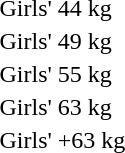<table>
<tr>
<td rowspan=2>Girls' 44 kg<br></td>
<td rowspan=2></td>
<td rowspan=2></td>
<td></td>
</tr>
<tr>
<td></td>
</tr>
<tr>
<td rowspan=2>Girls' 49 kg<br></td>
<td rowspan=2></td>
<td rowspan=2></td>
<td></td>
</tr>
<tr>
<td></td>
</tr>
<tr>
<td rowspan=2>Girls' 55 kg<br></td>
<td rowspan=2></td>
<td rowspan=2></td>
<td></td>
</tr>
<tr>
<td></td>
</tr>
<tr>
<td rowspan=2>Girls' 63 kg<br></td>
<td rowspan=2></td>
<td rowspan=2></td>
<td></td>
</tr>
<tr>
<td></td>
</tr>
<tr>
<td rowspan=2>Girls' +63 kg<br></td>
<td rowspan=2></td>
<td rowspan=2></td>
<td></td>
</tr>
<tr>
<td></td>
</tr>
</table>
